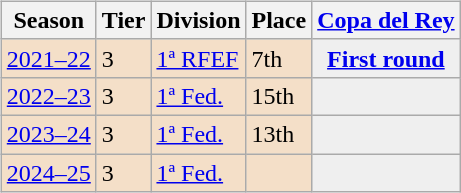<table>
<tr>
<td valign="top" width=0%><br><table class="wikitable">
<tr style="background:#f0f6fa;">
<th>Season</th>
<th>Tier</th>
<th>Division</th>
<th>Place</th>
<th><a href='#'>Copa del Rey</a></th>
</tr>
<tr>
<td style="background:#F4DFC8;"><a href='#'>2021–22</a></td>
<td style="background:#F4DFC8;">3</td>
<td style="background:#F4DFC8;"><a href='#'>1ª RFEF</a></td>
<td style="background:#F4DFC8;">7th</td>
<th style="background:#efefef;"><a href='#'>First round</a></th>
</tr>
<tr>
<td style="background:#F4DFC8;"><a href='#'>2022–23</a></td>
<td style="background:#F4DFC8;">3</td>
<td style="background:#F4DFC8;"><a href='#'>1ª Fed.</a></td>
<td style="background:#F4DFC8;">15th</td>
<th style="background:#efefef;"></th>
</tr>
<tr>
<td style="background:#F4DFC8;"><a href='#'>2023–24</a></td>
<td style="background:#F4DFC8;">3</td>
<td style="background:#F4DFC8;"><a href='#'>1ª Fed.</a></td>
<td style="background:#F4DFC8;">13th</td>
<th style="background:#efefef;"></th>
</tr>
<tr>
<td style="background:#F4DFC8;"><a href='#'>2024–25</a></td>
<td style="background:#F4DFC8;">3</td>
<td style="background:#F4DFC8;"><a href='#'>1ª Fed.</a></td>
<td style="background:#F4DFC8;"></td>
<th style="background:#efefef;"></th>
</tr>
</table>
</td>
</tr>
</table>
